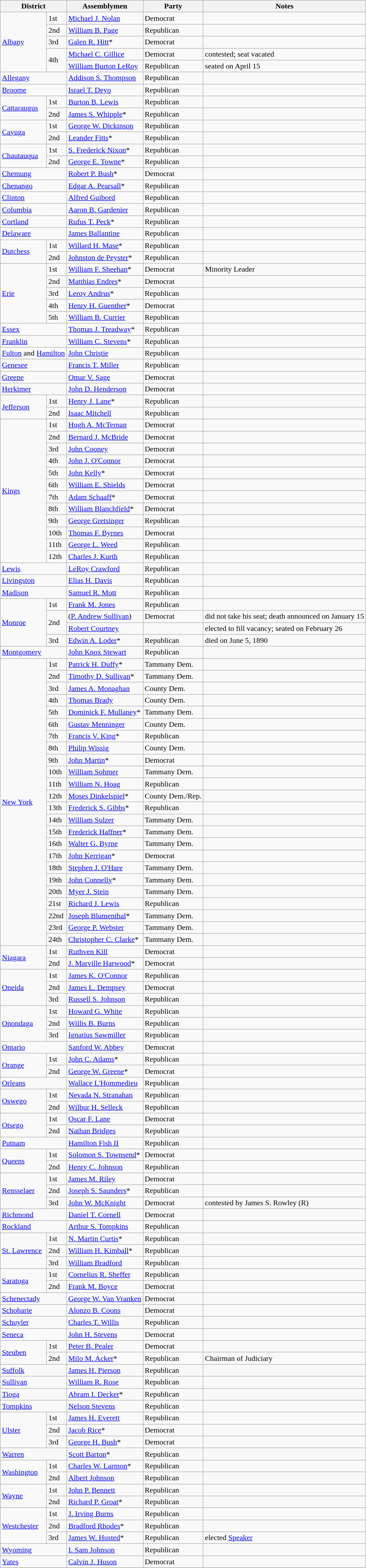<table class=wikitable>
<tr>
<th colspan="2">District</th>
<th>Assemblymen</th>
<th>Party</th>
<th>Notes</th>
</tr>
<tr>
<td rowspan="5"><a href='#'>Albany</a></td>
<td>1st</td>
<td><a href='#'>Michael J. Nolan</a></td>
<td>Democrat</td>
<td></td>
</tr>
<tr>
<td>2nd</td>
<td><a href='#'>William B. Page</a></td>
<td>Republican</td>
<td></td>
</tr>
<tr>
<td>3rd</td>
<td><a href='#'>Galen R. Hitt</a>*</td>
<td>Democrat</td>
<td></td>
</tr>
<tr>
<td rowspan="2">4th</td>
<td><a href='#'>Michael C. Gillice</a></td>
<td>Democrat</td>
<td>contested; seat vacated</td>
</tr>
<tr>
<td><a href='#'>William Burton LeRoy</a></td>
<td>Republican</td>
<td>seated on April 15</td>
</tr>
<tr>
<td colspan="2"><a href='#'>Allegany</a></td>
<td><a href='#'>Addison S. Thompson</a></td>
<td>Republican</td>
<td></td>
</tr>
<tr>
<td colspan="2"><a href='#'>Broome</a></td>
<td><a href='#'>Israel T. Deyo</a></td>
<td>Republican</td>
<td></td>
</tr>
<tr>
<td rowspan="2"><a href='#'>Cattaraugus</a></td>
<td>1st</td>
<td><a href='#'>Burton B. Lewis</a></td>
<td>Republican</td>
<td></td>
</tr>
<tr>
<td>2nd</td>
<td><a href='#'>James S. Whipple</a>*</td>
<td>Republican</td>
<td></td>
</tr>
<tr>
<td rowspan="2"><a href='#'>Cayuga</a></td>
<td>1st</td>
<td><a href='#'>George W. Dickinson</a></td>
<td>Republican</td>
<td></td>
</tr>
<tr>
<td>2nd</td>
<td><a href='#'>Leander Fitts</a>*</td>
<td>Republican</td>
<td></td>
</tr>
<tr>
<td rowspan="2"><a href='#'>Chautauqua</a></td>
<td>1st</td>
<td><a href='#'>S. Frederick Nixon</a>*</td>
<td>Republican</td>
<td></td>
</tr>
<tr>
<td>2nd</td>
<td><a href='#'>George E. Towne</a>*</td>
<td>Republican</td>
<td></td>
</tr>
<tr>
<td colspan="2"><a href='#'>Chemung</a></td>
<td><a href='#'>Robert P. Bush</a>*</td>
<td>Democrat</td>
<td></td>
</tr>
<tr>
<td colspan="2"><a href='#'>Chenango</a></td>
<td><a href='#'>Edgar A. Pearsall</a>*</td>
<td>Republican</td>
<td></td>
</tr>
<tr>
<td colspan="2"><a href='#'>Clinton</a></td>
<td><a href='#'>Alfred Guibord</a></td>
<td>Republican</td>
<td></td>
</tr>
<tr>
<td colspan="2"><a href='#'>Columbia</a></td>
<td><a href='#'>Aaron B. Gardenier</a></td>
<td>Republican</td>
<td></td>
</tr>
<tr>
<td colspan="2"><a href='#'>Cortland</a></td>
<td><a href='#'>Rufus T. Peck</a>*</td>
<td>Republican</td>
<td></td>
</tr>
<tr>
<td colspan="2"><a href='#'>Delaware</a></td>
<td><a href='#'>James Ballantine</a></td>
<td>Republican</td>
<td></td>
</tr>
<tr>
<td rowspan="2"><a href='#'>Dutchess</a></td>
<td>1st</td>
<td><a href='#'>Willard H. Mase</a>*</td>
<td>Republican</td>
<td></td>
</tr>
<tr>
<td>2nd</td>
<td><a href='#'>Johnston de Peyster</a>*</td>
<td>Republican</td>
<td></td>
</tr>
<tr>
<td rowspan="5"><a href='#'>Erie</a></td>
<td>1st</td>
<td><a href='#'>William F. Sheehan</a>*</td>
<td>Democrat</td>
<td>Minority Leader</td>
</tr>
<tr>
<td>2nd</td>
<td><a href='#'>Matthias Endres</a>*</td>
<td>Democrat</td>
<td></td>
</tr>
<tr>
<td>3rd</td>
<td><a href='#'>Leroy Andrus</a>*</td>
<td>Republican</td>
<td></td>
</tr>
<tr>
<td>4th</td>
<td><a href='#'>Henry H. Guenther</a>*</td>
<td>Democrat</td>
<td></td>
</tr>
<tr>
<td>5th</td>
<td><a href='#'>William B. Currier</a></td>
<td>Republican</td>
<td></td>
</tr>
<tr>
<td colspan="2"><a href='#'>Essex</a></td>
<td><a href='#'>Thomas J. Treadway</a>*</td>
<td>Republican</td>
<td></td>
</tr>
<tr>
<td colspan="2"><a href='#'>Franklin</a></td>
<td><a href='#'>William C. Stevens</a>*</td>
<td>Republican</td>
<td></td>
</tr>
<tr>
<td colspan="2"><a href='#'>Fulton</a> and <a href='#'>Hamilton</a></td>
<td><a href='#'>John Christie</a></td>
<td>Republican</td>
<td></td>
</tr>
<tr>
<td colspan="2"><a href='#'>Genesee</a></td>
<td><a href='#'>Francis T. Miller</a></td>
<td>Republican</td>
<td></td>
</tr>
<tr>
<td colspan="2"><a href='#'>Greene</a></td>
<td><a href='#'>Omar V. Sage</a></td>
<td>Democrat</td>
<td></td>
</tr>
<tr>
<td colspan="2"><a href='#'>Herkimer</a></td>
<td><a href='#'>John D. Henderson</a></td>
<td>Democrat</td>
<td></td>
</tr>
<tr>
<td rowspan="2"><a href='#'>Jefferson</a></td>
<td>1st</td>
<td><a href='#'>Henry J. Lane</a>*</td>
<td>Republican</td>
<td></td>
</tr>
<tr>
<td>2nd</td>
<td><a href='#'>Isaac Mitchell</a></td>
<td>Republican</td>
<td></td>
</tr>
<tr>
<td rowspan="12"><a href='#'>Kings</a></td>
<td>1st</td>
<td><a href='#'>Hugh A. McTernan</a></td>
<td>Democrat</td>
<td></td>
</tr>
<tr>
<td>2nd</td>
<td><a href='#'>Bernard J. McBride</a></td>
<td>Democrat</td>
<td></td>
</tr>
<tr>
<td>3rd</td>
<td><a href='#'>John Cooney</a></td>
<td>Democrat</td>
<td></td>
</tr>
<tr>
<td>4th</td>
<td><a href='#'>John J. O'Connor</a></td>
<td>Democrat</td>
<td></td>
</tr>
<tr>
<td>5th</td>
<td><a href='#'>John Kelly</a>*</td>
<td>Democrat</td>
<td></td>
</tr>
<tr>
<td>6th</td>
<td><a href='#'>William E. Shields</a></td>
<td>Democrat</td>
<td></td>
</tr>
<tr>
<td>7th</td>
<td><a href='#'>Adam Schaaff</a>*</td>
<td>Democrat</td>
<td></td>
</tr>
<tr>
<td>8th</td>
<td><a href='#'>William Blanchfield</a>*</td>
<td>Democrat</td>
<td></td>
</tr>
<tr>
<td>9th</td>
<td><a href='#'>George Gretsinger</a></td>
<td>Republican</td>
<td></td>
</tr>
<tr>
<td>10th</td>
<td><a href='#'>Thomas F. Byrnes</a></td>
<td>Democrat</td>
<td></td>
</tr>
<tr>
<td>11th</td>
<td><a href='#'>George L. Weed</a></td>
<td>Republican</td>
<td></td>
</tr>
<tr>
<td>12th</td>
<td><a href='#'>Charles J. Kurth</a></td>
<td>Republican</td>
<td></td>
</tr>
<tr>
<td colspan="2"><a href='#'>Lewis</a></td>
<td><a href='#'>LeRoy Crawford</a></td>
<td>Republican</td>
<td></td>
</tr>
<tr>
<td colspan="2"><a href='#'>Livingston</a></td>
<td><a href='#'>Elias H. Davis</a></td>
<td>Republican</td>
<td></td>
</tr>
<tr>
<td colspan="2"><a href='#'>Madison</a></td>
<td><a href='#'>Samuel R. Mott</a></td>
<td>Republican</td>
<td></td>
</tr>
<tr>
<td rowspan="4"><a href='#'>Monroe</a></td>
<td>1st</td>
<td><a href='#'>Frank M. Jones</a></td>
<td>Republican</td>
<td></td>
</tr>
<tr>
<td rowspan="2">2nd</td>
<td>(<a href='#'>P. Andrew Sullivan</a>)</td>
<td>Democrat</td>
<td>did not take his seat; death announced on January 15</td>
</tr>
<tr>
<td><a href='#'>Robert Courtney</a></td>
<td></td>
<td>elected to fill vacancy; seated on February 26</td>
</tr>
<tr>
<td>3rd</td>
<td><a href='#'>Edwin A. Loder</a>*</td>
<td>Republican</td>
<td>died on June 5, 1890</td>
</tr>
<tr>
<td colspan="2"><a href='#'>Montgomery</a></td>
<td><a href='#'>John Knox Stewart</a></td>
<td>Republican</td>
<td></td>
</tr>
<tr>
<td rowspan="24"><a href='#'>New York</a></td>
<td>1st</td>
<td><a href='#'>Patrick H. Duffy</a>*</td>
<td>Tammany Dem.</td>
<td></td>
</tr>
<tr>
<td>2nd</td>
<td><a href='#'>Timothy D. Sullivan</a>*</td>
<td>Tammany Dem.</td>
<td></td>
</tr>
<tr>
<td>3rd</td>
<td><a href='#'>James A. Monaghan</a></td>
<td>County Dem.</td>
<td></td>
</tr>
<tr>
<td>4th</td>
<td><a href='#'>Thomas Brady</a></td>
<td>County Dem.</td>
<td></td>
</tr>
<tr>
<td>5th</td>
<td><a href='#'>Dominick F. Mullaney</a>*</td>
<td>Tammany Dem.</td>
<td></td>
</tr>
<tr>
<td>6th</td>
<td><a href='#'>Gustav Menninger</a></td>
<td>County Dem.</td>
<td></td>
</tr>
<tr>
<td>7th</td>
<td><a href='#'>Francis V. King</a>*</td>
<td>Republican</td>
<td></td>
</tr>
<tr>
<td>8th</td>
<td><a href='#'>Philip Wissig</a></td>
<td>County Dem.</td>
<td></td>
</tr>
<tr>
<td>9th</td>
<td><a href='#'>John Martin</a>*</td>
<td>Democrat</td>
<td></td>
</tr>
<tr>
<td>10th</td>
<td><a href='#'>William Sohmer</a></td>
<td>Tammany Dem.</td>
<td></td>
</tr>
<tr>
<td>11th</td>
<td><a href='#'>William N. Hoag</a></td>
<td>Republican</td>
<td></td>
</tr>
<tr>
<td>12th</td>
<td><a href='#'>Moses Dinkelspiel</a>*</td>
<td>County Dem./Rep.</td>
<td></td>
</tr>
<tr>
<td>13th</td>
<td><a href='#'>Frederick S. Gibbs</a>*</td>
<td>Republican</td>
<td></td>
</tr>
<tr>
<td>14th</td>
<td><a href='#'>William Sulzer</a></td>
<td>Tammany Dem.</td>
<td></td>
</tr>
<tr>
<td>15th</td>
<td><a href='#'>Frederick Haffner</a>*</td>
<td>Tammany Dem.</td>
<td></td>
</tr>
<tr>
<td>16th</td>
<td><a href='#'>Walter G. Byrne</a></td>
<td>Tammany Dem.</td>
<td></td>
</tr>
<tr>
<td>17th</td>
<td><a href='#'>John Kerrigan</a>*</td>
<td>Democrat</td>
<td></td>
</tr>
<tr>
<td>18th</td>
<td><a href='#'>Stephen J. O'Hare</a></td>
<td>Tammany Dem.</td>
<td></td>
</tr>
<tr>
<td>19th</td>
<td><a href='#'>John Connelly</a>*</td>
<td>Tammany Dem.</td>
<td></td>
</tr>
<tr>
<td>20th</td>
<td><a href='#'>Myer J. Stein</a></td>
<td>Tammany Dem.</td>
<td></td>
</tr>
<tr>
<td>21st</td>
<td><a href='#'>Richard J. Lewis</a></td>
<td>Republican</td>
<td></td>
</tr>
<tr>
<td>22nd</td>
<td><a href='#'>Joseph Blumenthal</a>*</td>
<td>Tammany Dem.</td>
<td></td>
</tr>
<tr>
<td>23rd</td>
<td><a href='#'>George P. Webster</a></td>
<td>Tammany Dem.</td>
<td></td>
</tr>
<tr>
<td>24th</td>
<td><a href='#'>Christopher C. Clarke</a>*</td>
<td>Tammany Dem.</td>
<td></td>
</tr>
<tr>
<td rowspan="2"><a href='#'>Niagara</a></td>
<td>1st</td>
<td><a href='#'>Ruthven Kill</a></td>
<td>Democrat</td>
<td></td>
</tr>
<tr>
<td>2nd</td>
<td><a href='#'>J. Marville Harwood</a>*</td>
<td>Democrat</td>
<td></td>
</tr>
<tr>
<td rowspan="3"><a href='#'>Oneida</a></td>
<td>1st</td>
<td><a href='#'>James K. O'Connor</a></td>
<td>Republican</td>
<td></td>
</tr>
<tr>
<td>2nd</td>
<td><a href='#'>James L. Dempsey</a></td>
<td>Democrat</td>
<td></td>
</tr>
<tr>
<td>3rd</td>
<td><a href='#'>Russell S. Johnson</a></td>
<td>Republican</td>
<td></td>
</tr>
<tr>
<td rowspan="3"><a href='#'>Onondaga</a></td>
<td>1st</td>
<td><a href='#'>Howard G. White</a></td>
<td>Republican</td>
<td></td>
</tr>
<tr>
<td>2nd</td>
<td><a href='#'>Willis B. Burns</a></td>
<td>Republican</td>
<td></td>
</tr>
<tr>
<td>3rd</td>
<td><a href='#'>Ignatius Sawmiller</a></td>
<td>Republican</td>
<td></td>
</tr>
<tr>
<td colspan="2"><a href='#'>Ontario</a></td>
<td><a href='#'>Sanford W. Abbey</a></td>
<td>Democrat</td>
<td></td>
</tr>
<tr>
<td rowspan="2"><a href='#'>Orange</a></td>
<td>1st</td>
<td><a href='#'>John C. Adams</a>*</td>
<td>Republican</td>
<td></td>
</tr>
<tr>
<td>2nd</td>
<td><a href='#'>George W. Greene</a>*</td>
<td>Democrat</td>
<td></td>
</tr>
<tr>
<td colspan="2"><a href='#'>Orleans</a></td>
<td><a href='#'>Wallace L'Hommedieu</a></td>
<td>Republican</td>
<td></td>
</tr>
<tr>
<td rowspan="2"><a href='#'>Oswego</a></td>
<td>1st</td>
<td><a href='#'>Nevada N. Stranahan</a></td>
<td>Republican</td>
<td></td>
</tr>
<tr>
<td>2nd</td>
<td><a href='#'>Wilbur H. Selleck</a></td>
<td>Republican</td>
<td></td>
</tr>
<tr>
<td rowspan="2"><a href='#'>Otsego</a></td>
<td>1st</td>
<td><a href='#'>Oscar F. Lane</a></td>
<td>Democrat</td>
<td></td>
</tr>
<tr>
<td>2nd</td>
<td><a href='#'>Nathan Bridges</a></td>
<td>Republican</td>
<td></td>
</tr>
<tr>
<td colspan="2"><a href='#'>Putnam</a></td>
<td><a href='#'>Hamilton Fish II</a></td>
<td>Republican</td>
<td></td>
</tr>
<tr>
<td rowspan="2"><a href='#'>Queens</a></td>
<td>1st</td>
<td><a href='#'>Solomon S. Townsend</a>*</td>
<td>Democrat</td>
<td></td>
</tr>
<tr>
<td>2nd</td>
<td><a href='#'>Henry C. Johnson</a></td>
<td>Republican</td>
<td></td>
</tr>
<tr>
<td rowspan="3"><a href='#'>Rensselaer</a></td>
<td>1st</td>
<td><a href='#'>James M. Riley</a></td>
<td>Democrat</td>
<td></td>
</tr>
<tr>
<td>2nd</td>
<td><a href='#'>Joseph S. Saunders</a>*</td>
<td>Republican</td>
<td></td>
</tr>
<tr>
<td>3rd</td>
<td><a href='#'>John W. McKnight</a></td>
<td>Democrat</td>
<td>contested by James S. Rowley (R)</td>
</tr>
<tr>
<td colspan="2"><a href='#'>Richmond</a></td>
<td><a href='#'>Daniel T. Cornell</a></td>
<td>Democrat</td>
<td></td>
</tr>
<tr>
<td colspan="2"><a href='#'>Rockland</a></td>
<td><a href='#'>Arthur S. Tompkins</a></td>
<td>Republican</td>
<td></td>
</tr>
<tr>
<td rowspan="3"><a href='#'>St. Lawrence</a></td>
<td>1st</td>
<td><a href='#'>N. Martin Curtis</a>*</td>
<td>Republican</td>
<td></td>
</tr>
<tr>
<td>2nd</td>
<td><a href='#'>William H. Kimball</a>*</td>
<td>Republican</td>
<td></td>
</tr>
<tr>
<td>3rd</td>
<td><a href='#'>William Bradford</a></td>
<td>Republican</td>
<td></td>
</tr>
<tr>
<td rowspan="2"><a href='#'>Saratoga</a></td>
<td>1st</td>
<td><a href='#'>Cornelius R. Sheffer</a></td>
<td>Republican</td>
<td></td>
</tr>
<tr>
<td>2nd</td>
<td><a href='#'>Frank M. Boyce</a></td>
<td>Democrat</td>
<td></td>
</tr>
<tr>
<td colspan="2"><a href='#'>Schenectady</a></td>
<td><a href='#'>George W. Van Vranken</a></td>
<td>Democrat</td>
<td></td>
</tr>
<tr>
<td colspan="2"><a href='#'>Schoharie</a></td>
<td><a href='#'>Alonzo B. Coons</a></td>
<td>Democrat</td>
<td></td>
</tr>
<tr>
<td colspan="2"><a href='#'>Schuyler</a></td>
<td><a href='#'>Charles T. Willis</a></td>
<td>Republican</td>
<td></td>
</tr>
<tr>
<td colspan="2"><a href='#'>Seneca</a></td>
<td><a href='#'>John H. Stevens</a></td>
<td>Democrat</td>
<td></td>
</tr>
<tr>
<td rowspan="2"><a href='#'>Steuben</a></td>
<td>1st</td>
<td><a href='#'>Peter B. Pealer</a></td>
<td>Democrat</td>
<td></td>
</tr>
<tr>
<td>2nd</td>
<td><a href='#'>Milo M. Acker</a>*</td>
<td>Republican</td>
<td>Chairman of Judiciary</td>
</tr>
<tr>
<td colspan="2"><a href='#'>Suffolk</a></td>
<td><a href='#'>James H. Pierson</a></td>
<td>Republican</td>
<td></td>
</tr>
<tr>
<td colspan="2"><a href='#'>Sullivan</a></td>
<td><a href='#'>William R. Rose</a></td>
<td>Republican</td>
<td></td>
</tr>
<tr>
<td colspan="2"><a href='#'>Tioga</a></td>
<td><a href='#'>Abram I. Decker</a>*</td>
<td>Republican</td>
<td></td>
</tr>
<tr>
<td colspan="2"><a href='#'>Tompkins</a></td>
<td><a href='#'>Nelson Stevens</a></td>
<td>Republican</td>
<td></td>
</tr>
<tr>
<td rowspan="3"><a href='#'>Ulster</a></td>
<td>1st</td>
<td><a href='#'>James H. Everett</a></td>
<td>Republican</td>
<td></td>
</tr>
<tr>
<td>2nd</td>
<td><a href='#'>Jacob Rice</a>*</td>
<td>Democrat</td>
<td></td>
</tr>
<tr>
<td>3rd</td>
<td><a href='#'>George H. Bush</a>*</td>
<td>Democrat</td>
<td></td>
</tr>
<tr>
<td colspan="2"><a href='#'>Warren</a></td>
<td><a href='#'>Scott Barton</a>*</td>
<td>Republican</td>
<td></td>
</tr>
<tr>
<td rowspan="2"><a href='#'>Washington</a></td>
<td>1st</td>
<td><a href='#'>Charles W. Larmon</a>*</td>
<td>Republican</td>
<td></td>
</tr>
<tr>
<td>2nd</td>
<td><a href='#'>Albert Johnson</a></td>
<td>Republican</td>
<td></td>
</tr>
<tr>
<td rowspan="2"><a href='#'>Wayne</a></td>
<td>1st</td>
<td><a href='#'>John P. Bennett</a></td>
<td>Republican</td>
<td></td>
</tr>
<tr>
<td>2nd</td>
<td><a href='#'>Richard P. Groat</a>*</td>
<td>Republican</td>
<td></td>
</tr>
<tr>
<td rowspan="3"><a href='#'>Westchester</a></td>
<td>1st</td>
<td><a href='#'>J. Irving Burns</a></td>
<td>Republican</td>
<td></td>
</tr>
<tr>
<td>2nd</td>
<td><a href='#'>Bradford Rhodes</a>*</td>
<td>Republican</td>
<td></td>
</tr>
<tr>
<td>3rd</td>
<td><a href='#'>James W. Husted</a>*</td>
<td>Republican</td>
<td>elected <a href='#'>Speaker</a></td>
</tr>
<tr>
<td colspan="2"><a href='#'>Wyoming</a></td>
<td><a href='#'>I. Sam Johnson</a></td>
<td>Republican</td>
<td></td>
</tr>
<tr>
<td colspan="2"><a href='#'>Yates</a></td>
<td><a href='#'>Calvin J. Huson</a></td>
<td>Democrat</td>
<td></td>
</tr>
<tr>
</tr>
</table>
